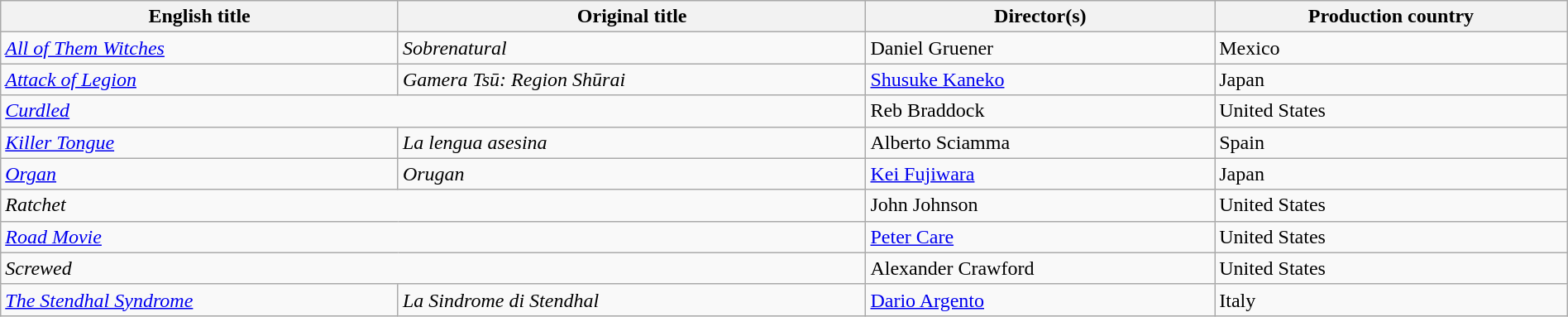<table class="wikitable sortable" style="width:100%; margin-bottom:4px">
<tr>
<th>English title</th>
<th>Original title</th>
<th>Director(s)</th>
<th>Production country</th>
</tr>
<tr>
<td><em><a href='#'>All of Them Witches</a></em></td>
<td><em>Sobrenatural</em></td>
<td>Daniel Gruener</td>
<td>Mexico</td>
</tr>
<tr>
<td><em><a href='#'>Attack of Legion</a></em></td>
<td><em>Gamera Tsū: Region Shūrai</em></td>
<td><a href='#'>Shusuke Kaneko</a></td>
<td>Japan</td>
</tr>
<tr>
<td colspan=2><em><a href='#'>Curdled</a></em></td>
<td>Reb Braddock</td>
<td>United States</td>
</tr>
<tr>
<td><em><a href='#'>Killer Tongue</a></em></td>
<td><em>La lengua asesina</em></td>
<td>Alberto Sciamma</td>
<td>Spain</td>
</tr>
<tr>
<td><em><a href='#'>Organ</a></em></td>
<td><em>Orugan</em></td>
<td><a href='#'>Kei Fujiwara</a></td>
<td>Japan</td>
</tr>
<tr>
<td colspan=2><em>Ratchet</em></td>
<td>John Johnson</td>
<td>United States</td>
</tr>
<tr>
<td colspan=2><em><a href='#'>Road Movie</a></em></td>
<td><a href='#'>Peter Care</a></td>
<td>United States</td>
</tr>
<tr>
<td colspan=2><em>Screwed</em></td>
<td>Alexander Crawford</td>
<td>United States</td>
</tr>
<tr>
<td><em><a href='#'>The Stendhal Syndrome</a></em></td>
<td><em>La Sindrome di Stendhal</em></td>
<td><a href='#'>Dario Argento</a></td>
<td>Italy</td>
</tr>
</table>
